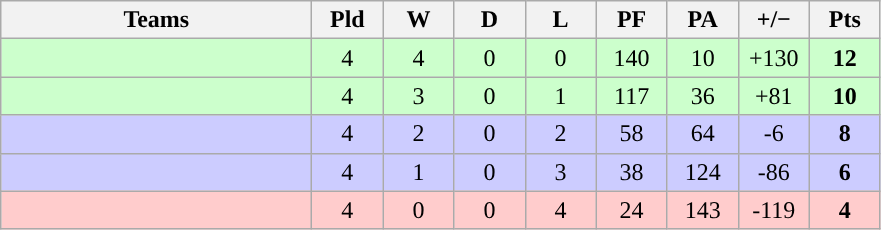<table class="wikitable" style="text-align: center;">
<tr>
<th width="200">Teams</th>
<th width="40">Pld</th>
<th width="40">W</th>
<th width="40">D</th>
<th width="40">L</th>
<th width="40">PF</th>
<th width="40">PA</th>
<th width="40">+/−</th>
<th width="40">Pts</th>
</tr>
<tr style="background:#ccffcc">
<td align=left></td>
<td>4</td>
<td>4</td>
<td>0</td>
<td>0</td>
<td>140</td>
<td>10</td>
<td>+130</td>
<td><strong>12</strong></td>
</tr>
<tr style="background:#ccffcc">
<td align=left></td>
<td>4</td>
<td>3</td>
<td>0</td>
<td>1</td>
<td>117</td>
<td>36</td>
<td>+81</td>
<td><strong>10</strong></td>
</tr>
<tr style="background:#ccccff">
<td align=left></td>
<td>4</td>
<td>2</td>
<td>0</td>
<td>2</td>
<td>58</td>
<td>64</td>
<td>-6</td>
<td><strong>8</strong></td>
</tr>
<tr style="background:#ccccff">
<td align=left></td>
<td>4</td>
<td>1</td>
<td>0</td>
<td>3</td>
<td>38</td>
<td>124</td>
<td>-86</td>
<td><strong>6</strong></td>
</tr>
<tr style="background:#ffcccc">
<td align=left></td>
<td>4</td>
<td>0</td>
<td>0</td>
<td>4</td>
<td>24</td>
<td>143</td>
<td>-119</td>
<td><strong>4</strong></td>
</tr>
</table>
